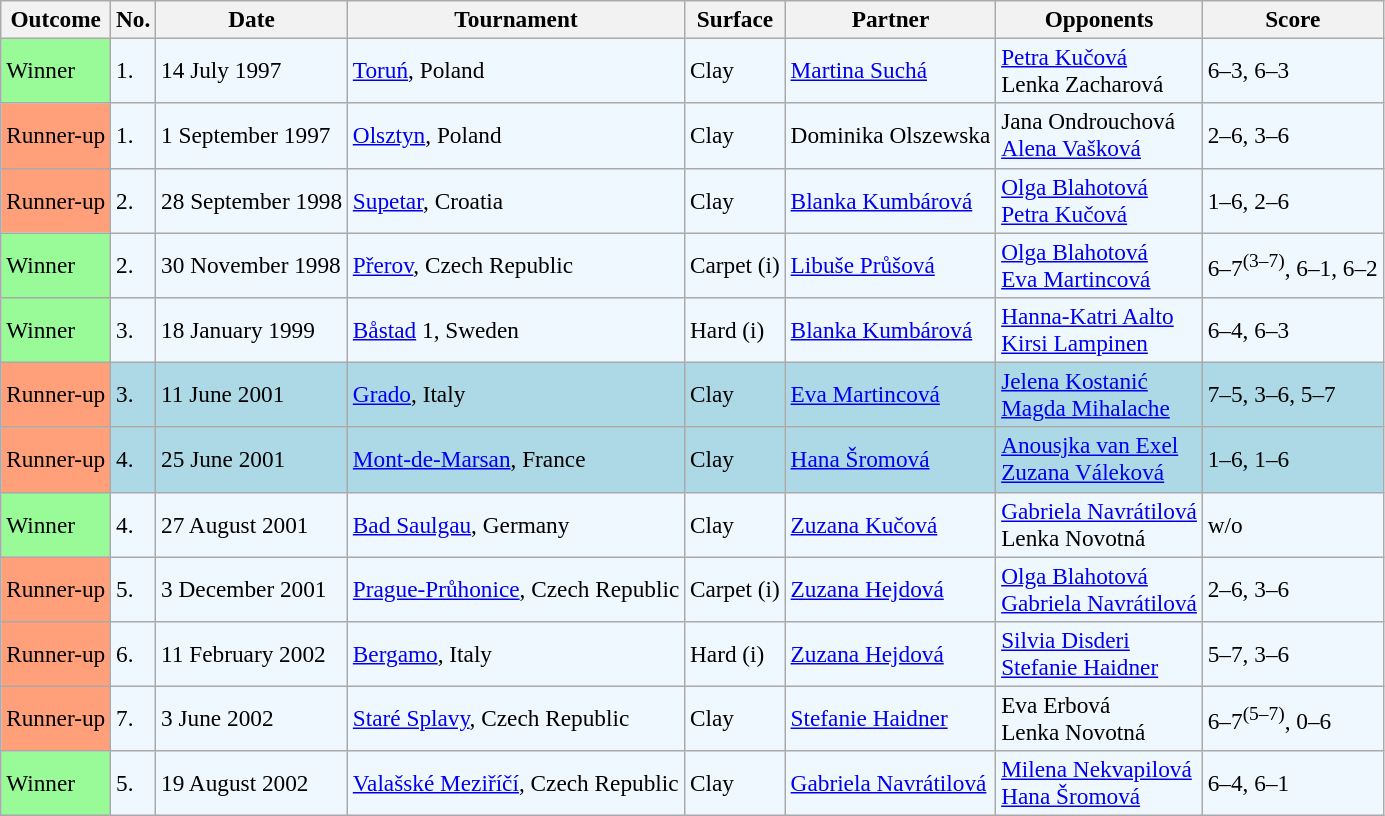<table class="sortable wikitable" style=font-size:97%>
<tr>
<th>Outcome</th>
<th>No.</th>
<th>Date</th>
<th>Tournament</th>
<th>Surface</th>
<th>Partner</th>
<th>Opponents</th>
<th>Score</th>
</tr>
<tr style="background:#f0f8ff;">
<td style="background:#98fb98;">Winner</td>
<td>1.</td>
<td>14 July 1997</td>
<td><a href='#'>Toruń</a>, Poland</td>
<td>Clay</td>
<td> <a href='#'>Martina Suchá</a></td>
<td> <a href='#'>Petra Kučová</a> <br>  Lenka Zacharová</td>
<td>6–3, 6–3</td>
</tr>
<tr style="background:#f0f8ff;">
<td style="background:#ffa07a;">Runner-up</td>
<td>1.</td>
<td>1 September 1997</td>
<td><a href='#'>Olsztyn</a>, Poland</td>
<td>Clay</td>
<td> Dominika Olszewska</td>
<td> Jana Ondrouchová <br>  <a href='#'>Alena Vašková</a></td>
<td>2–6, 3–6</td>
</tr>
<tr style="background:#f0f8ff;">
<td style="background:#ffa07a;">Runner-up</td>
<td>2.</td>
<td>28 September 1998</td>
<td><a href='#'>Supetar</a>, Croatia</td>
<td>Clay</td>
<td> <a href='#'>Blanka Kumbárová</a></td>
<td> <a href='#'>Olga Blahotová</a> <br>  <a href='#'>Petra Kučová</a></td>
<td>1–6, 2–6</td>
</tr>
<tr style="background:#f0f8ff;">
<td style="background:#98fb98;">Winner</td>
<td>2.</td>
<td>30 November 1998</td>
<td><a href='#'>Přerov</a>, Czech Republic</td>
<td>Carpet (i)</td>
<td> <a href='#'>Libuše Průšová</a></td>
<td> <a href='#'>Olga Blahotová</a> <br>  <a href='#'>Eva Martincová</a></td>
<td>6–7<sup>(3–7)</sup>, 6–1, 6–2</td>
</tr>
<tr style="background:#f0f8ff;">
<td style="background:#98fb98;">Winner</td>
<td>3.</td>
<td>18 January 1999</td>
<td><a href='#'>Båstad</a> 1, Sweden</td>
<td>Hard (i)</td>
<td> <a href='#'>Blanka Kumbárová</a></td>
<td> <a href='#'>Hanna-Katri Aalto</a> <br>  <a href='#'>Kirsi Lampinen</a></td>
<td>6–4, 6–3</td>
</tr>
<tr style="background:lightblue;">
<td style="background:#ffa07a;">Runner-up</td>
<td>3.</td>
<td>11 June 2001</td>
<td><a href='#'>Grado</a>, Italy</td>
<td>Clay</td>
<td> <a href='#'>Eva Martincová</a></td>
<td> <a href='#'>Jelena Kostanić</a> <br>  <a href='#'>Magda Mihalache</a></td>
<td>7–5, 3–6, 5–7</td>
</tr>
<tr style="background:lightblue;">
<td style="background:#ffa07a;">Runner-up</td>
<td>4.</td>
<td>25 June 2001</td>
<td><a href='#'>Mont-de-Marsan</a>, France</td>
<td>Clay</td>
<td> <a href='#'>Hana Šromová</a></td>
<td> <a href='#'>Anousjka van Exel</a> <br>  <a href='#'>Zuzana Váleková</a></td>
<td>1–6, 1–6</td>
</tr>
<tr style="background:#f0f8ff;">
<td style="background:#98fb98;">Winner</td>
<td>4.</td>
<td>27 August 2001</td>
<td><a href='#'>Bad Saulgau</a>, Germany</td>
<td>Clay</td>
<td> <a href='#'>Zuzana Kučová</a></td>
<td> <a href='#'>Gabriela Navrátilová</a> <br>  Lenka Novotná</td>
<td>w/o</td>
</tr>
<tr style="background:#f0f8ff;">
<td style="background:#ffa07a;">Runner-up</td>
<td>5.</td>
<td>3 December 2001</td>
<td><a href='#'>Prague-Průhonice</a>, Czech Republic</td>
<td>Carpet (i)</td>
<td> <a href='#'>Zuzana Hejdová</a></td>
<td> <a href='#'>Olga Blahotová</a> <br>  <a href='#'>Gabriela Navrátilová</a></td>
<td>2–6, 3–6</td>
</tr>
<tr style="background:#f0f8ff;">
<td style="background:#ffa07a;">Runner-up</td>
<td>6.</td>
<td>11 February 2002</td>
<td><a href='#'>Bergamo</a>, Italy</td>
<td>Hard (i)</td>
<td> <a href='#'>Zuzana Hejdová</a></td>
<td> <a href='#'>Silvia Disderi</a> <br>  <a href='#'>Stefanie Haidner</a></td>
<td>5–7, 3–6</td>
</tr>
<tr style="background:#f0f8ff;">
<td style="background:#ffa07a;">Runner-up</td>
<td>7.</td>
<td>3 June 2002</td>
<td><a href='#'>Staré Splavy</a>, Czech Republic</td>
<td>Clay</td>
<td> <a href='#'>Stefanie Haidner</a></td>
<td> Eva Erbová <br>  Lenka Novotná</td>
<td>6–7<sup>(5–7)</sup>, 0–6</td>
</tr>
<tr style="background:#f0f8ff;">
<td style="background:#98fb98;">Winner</td>
<td>5.</td>
<td>19 August 2002</td>
<td><a href='#'>Valašské Meziříčí</a>, Czech Republic</td>
<td>Clay</td>
<td> <a href='#'>Gabriela Navrátilová</a></td>
<td> <a href='#'>Milena Nekvapilová</a> <br>  <a href='#'>Hana Šromová</a></td>
<td>6–4, 6–1</td>
</tr>
</table>
